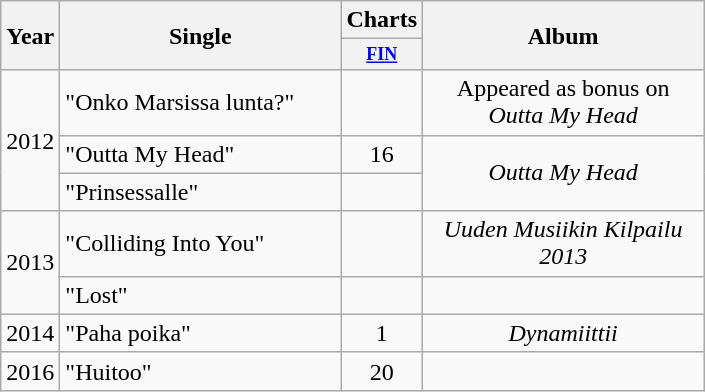<table class="wikitable">
<tr>
<th align="center" rowspan="2">Year</th>
<th align="center" rowspan="2" width="180">Single</th>
<th align="center" colspan="1">Charts</th>
<th align="center" rowspan="2" width="180">Album</th>
</tr>
<tr>
<th scope="col" style="width:3em;font-size:75%;"><a href='#'>FIN</a><br></th>
</tr>
<tr>
<td align="center" rowspan="3">2012</td>
<td>"Onko Marsissa lunta?"</td>
<td align="center"></td>
<td align="center" rowspan="1">Appeared as bonus on <br><em>Outta My Head</em></td>
</tr>
<tr>
<td>"Outta My Head"</td>
<td align="center">16</td>
<td align="center" rowspan="2"><em>Outta My Head</em></td>
</tr>
<tr>
<td>"Prinsessalle"</td>
<td align="center"></td>
</tr>
<tr>
<td align="center" rowspan="2">2013</td>
<td>"Colliding Into You"</td>
<td align="center"></td>
<td align="center" rowspan="1"><em>Uuden Musiikin Kilpailu 2013</em></td>
</tr>
<tr>
<td>"Lost"</td>
<td align="center"></td>
<td align="center" rowspan="1"></td>
</tr>
<tr>
<td>2014</td>
<td>"Paha poika"</td>
<td align="center">1</td>
<td align="center" rowspan="1"><em>Dynamiittii</em></td>
</tr>
<tr>
<td>2016</td>
<td>"Huitoo"<br> </td>
<td align="center">20</td>
<td align="center"></td>
</tr>
</table>
